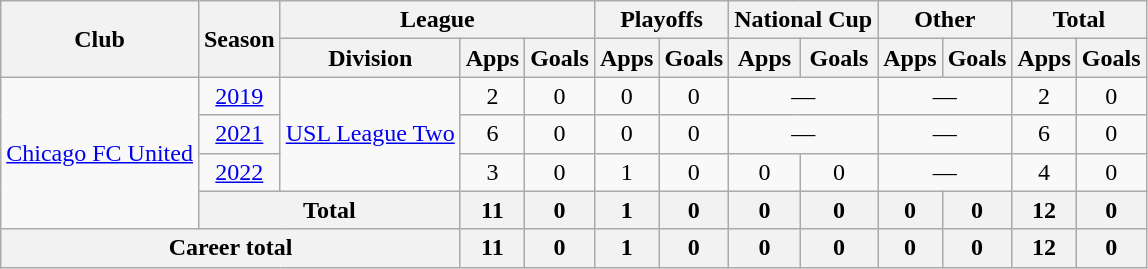<table class="wikitable" style="text-align: center">
<tr>
<th rowspan="2">Club</th>
<th rowspan="2">Season</th>
<th colspan="3">League</th>
<th colspan="2">Playoffs</th>
<th colspan="2">National Cup</th>
<th colspan="2">Other</th>
<th colspan="2">Total</th>
</tr>
<tr>
<th>Division</th>
<th>Apps</th>
<th>Goals</th>
<th>Apps</th>
<th>Goals</th>
<th>Apps</th>
<th>Goals</th>
<th>Apps</th>
<th>Goals</th>
<th>Apps</th>
<th>Goals</th>
</tr>
<tr>
<td rowspan=4><a href='#'>Chicago FC United</a></td>
<td><a href='#'>2019</a></td>
<td rowspan=3><a href='#'>USL League Two</a></td>
<td>2</td>
<td>0</td>
<td>0</td>
<td>0</td>
<td colspan="2">—</td>
<td colspan="2">—</td>
<td>2</td>
<td>0</td>
</tr>
<tr>
<td><a href='#'>2021</a></td>
<td>6</td>
<td>0</td>
<td>0</td>
<td>0</td>
<td colspan="2">—</td>
<td colspan="2">—</td>
<td>6</td>
<td>0</td>
</tr>
<tr>
<td><a href='#'>2022</a></td>
<td>3</td>
<td>0</td>
<td>1</td>
<td>0</td>
<td>0</td>
<td>0</td>
<td colspan="2">—</td>
<td>4</td>
<td>0</td>
</tr>
<tr>
<th colspan="2">Total</th>
<th>11</th>
<th>0</th>
<th>1</th>
<th>0</th>
<th>0</th>
<th>0</th>
<th>0</th>
<th>0</th>
<th>12</th>
<th>0</th>
</tr>
<tr>
<th colspan="3">Career total</th>
<th>11</th>
<th>0</th>
<th>1</th>
<th>0</th>
<th>0</th>
<th>0</th>
<th>0</th>
<th>0</th>
<th>12</th>
<th>0</th>
</tr>
</table>
